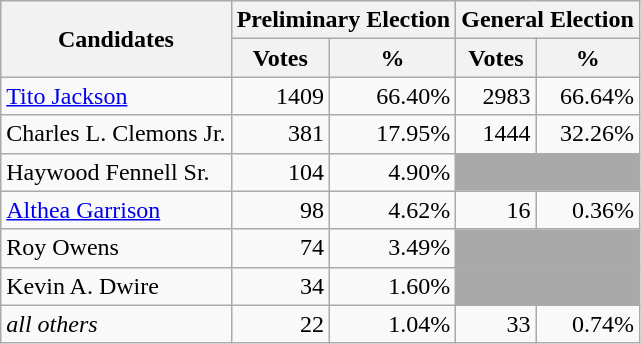<table class=wikitable>
<tr>
<th colspan=1 rowspan=2><strong>Candidates</strong></th>
<th colspan=2><strong>Preliminary Election</strong></th>
<th colspan=2><strong>General Election</strong></th>
</tr>
<tr>
<th>Votes</th>
<th>%</th>
<th>Votes</th>
<th>%</th>
</tr>
<tr>
<td><a href='#'>Tito Jackson</a></td>
<td align="right">1409</td>
<td align="right">66.40%</td>
<td align="right">2983</td>
<td align="right">66.64%</td>
</tr>
<tr>
<td>Charles L. Clemons Jr.</td>
<td align="right">381</td>
<td align="right">17.95%</td>
<td align="right">1444</td>
<td align="right">32.26%</td>
</tr>
<tr>
<td>Haywood Fennell Sr.</td>
<td align="right">104</td>
<td align="right">4.90%</td>
<td colspan=2 bgcolor=darkgray> </td>
</tr>
<tr>
<td><a href='#'>Althea Garrison</a></td>
<td align="right">98</td>
<td align="right">4.62%</td>
<td align="right">16</td>
<td align="right">0.36%</td>
</tr>
<tr>
<td>Roy Owens</td>
<td align="right">74</td>
<td align="right">3.49%</td>
<td colspan=2 bgcolor=darkgray> </td>
</tr>
<tr>
<td>Kevin A. Dwire</td>
<td align="right">34</td>
<td align="right">1.60%</td>
<td colspan=2 bgcolor=darkgray> </td>
</tr>
<tr>
<td><em>all others</em></td>
<td align="right">22</td>
<td align="right">1.04%</td>
<td align="right">33</td>
<td align="right">0.74%</td>
</tr>
</table>
